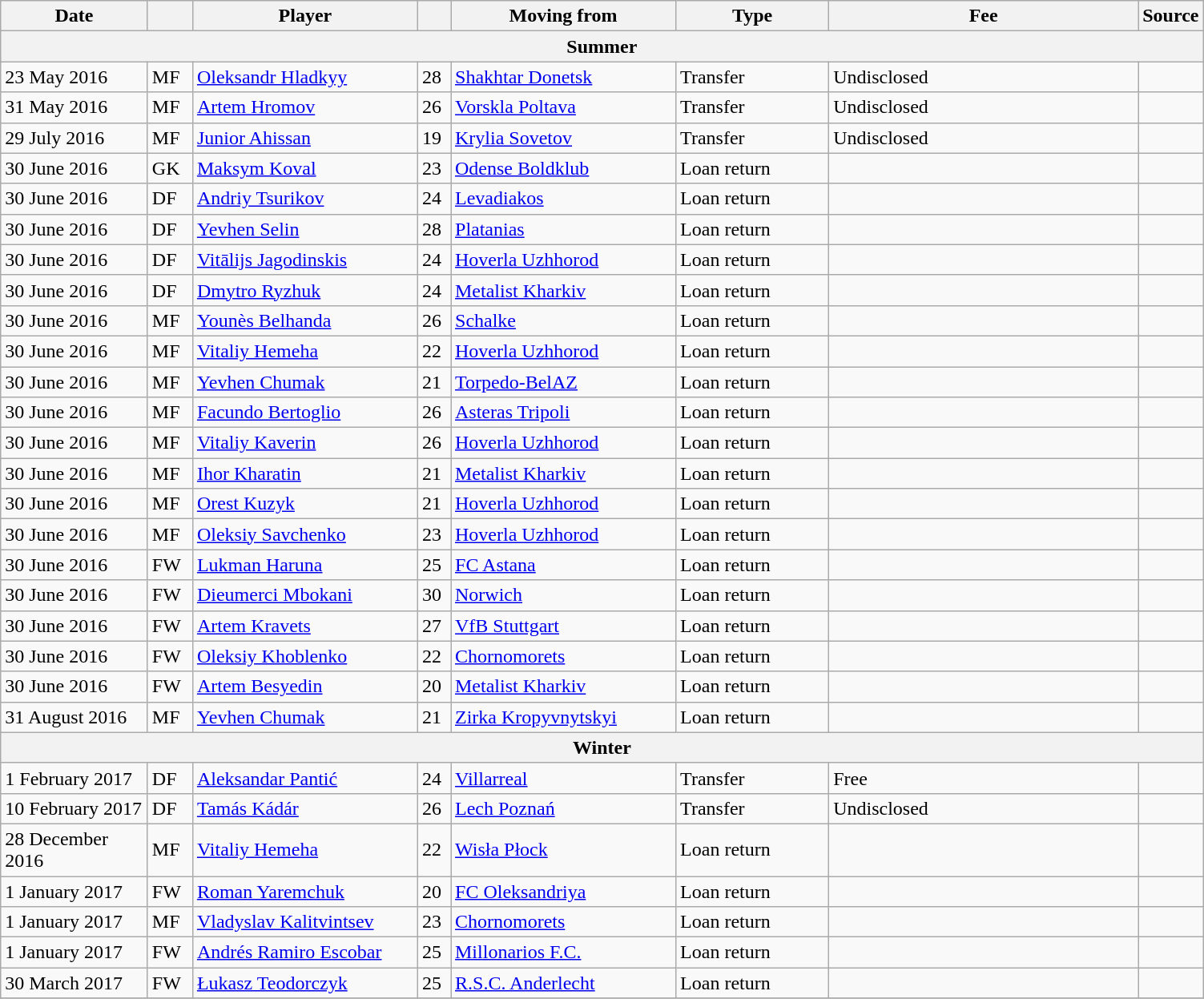<table class="wikitable sortable">
<tr>
<th style="width:115px;">Date</th>
<th style="width:30px;"></th>
<th style="width:180px;">Player</th>
<th style="width:20px;"></th>
<th style="width:180px;">Moving from</th>
<th style="width:120px;" class="unsortable">Type</th>
<th style="width:250px;" class="unsortable">Fee</th>
<th style="width:20px;">Source</th>
</tr>
<tr>
<th colspan=8>Summer</th>
</tr>
<tr>
<td>23 May 2016</td>
<td>MF</td>
<td> <a href='#'>Oleksandr Hladkyy</a></td>
<td>28</td>
<td> <a href='#'>Shakhtar Donetsk</a></td>
<td>Transfer</td>
<td>Undisclosed</td>
<td></td>
</tr>
<tr>
<td>31 May 2016</td>
<td>MF</td>
<td> <a href='#'>Artem Hromov</a></td>
<td>26</td>
<td> <a href='#'>Vorskla Poltava</a></td>
<td>Transfer</td>
<td>Undisclosed</td>
<td></td>
</tr>
<tr>
<td>29 July 2016</td>
<td>MF</td>
<td> <a href='#'>Junior Ahissan</a></td>
<td>19</td>
<td> <a href='#'>Krylia Sovetov</a></td>
<td>Transfer</td>
<td>Undisclosed</td>
<td></td>
</tr>
<tr>
<td>30 June 2016</td>
<td>GK</td>
<td> <a href='#'>Maksym Koval</a></td>
<td>23</td>
<td> <a href='#'>Odense Boldklub</a></td>
<td>Loan return</td>
<td></td>
<td></td>
</tr>
<tr>
<td>30 June 2016</td>
<td>DF</td>
<td> <a href='#'>Andriy Tsurikov</a></td>
<td>24</td>
<td> <a href='#'>Levadiakos</a></td>
<td>Loan return</td>
<td></td>
<td></td>
</tr>
<tr>
<td>30 June 2016</td>
<td>DF</td>
<td> <a href='#'>Yevhen Selin</a></td>
<td>28</td>
<td> <a href='#'>Platanias</a></td>
<td>Loan return</td>
<td></td>
<td></td>
</tr>
<tr>
<td>30 June 2016</td>
<td>DF</td>
<td> <a href='#'>Vitālijs Jagodinskis</a></td>
<td>24</td>
<td> <a href='#'>Hoverla Uzhhorod</a></td>
<td>Loan return</td>
<td></td>
<td></td>
</tr>
<tr>
<td>30 June 2016</td>
<td>DF</td>
<td> <a href='#'>Dmytro Ryzhuk</a></td>
<td>24</td>
<td> <a href='#'>Metalist Kharkiv</a></td>
<td>Loan return</td>
<td></td>
<td></td>
</tr>
<tr>
<td>30 June 2016</td>
<td>MF</td>
<td> <a href='#'>Younès Belhanda</a></td>
<td>26</td>
<td> <a href='#'>Schalke</a></td>
<td>Loan return</td>
<td></td>
<td></td>
</tr>
<tr>
<td>30 June 2016</td>
<td>MF</td>
<td> <a href='#'>Vitaliy Hemeha</a></td>
<td>22</td>
<td> <a href='#'>Hoverla Uzhhorod</a></td>
<td>Loan return</td>
<td></td>
<td></td>
</tr>
<tr>
<td>30 June 2016</td>
<td>MF</td>
<td> <a href='#'>Yevhen Chumak</a></td>
<td>21</td>
<td> <a href='#'>Torpedo-BelAZ</a></td>
<td>Loan return</td>
<td></td>
<td></td>
</tr>
<tr>
<td>30 June 2016</td>
<td>MF</td>
<td> <a href='#'>Facundo Bertoglio</a></td>
<td>26</td>
<td> <a href='#'>Asteras Tripoli</a></td>
<td>Loan return</td>
<td></td>
<td></td>
</tr>
<tr>
<td>30 June 2016</td>
<td>MF</td>
<td> <a href='#'>Vitaliy Kaverin</a></td>
<td>26</td>
<td> <a href='#'>Hoverla Uzhhorod</a></td>
<td>Loan return</td>
<td></td>
<td></td>
</tr>
<tr>
<td>30 June 2016</td>
<td>MF</td>
<td> <a href='#'>Ihor Kharatin</a></td>
<td>21</td>
<td> <a href='#'>Metalist Kharkiv</a></td>
<td>Loan return</td>
<td></td>
<td></td>
</tr>
<tr>
<td>30 June 2016</td>
<td>MF</td>
<td> <a href='#'>Orest Kuzyk</a></td>
<td>21</td>
<td> <a href='#'>Hoverla Uzhhorod</a></td>
<td>Loan return</td>
<td></td>
<td></td>
</tr>
<tr>
<td>30 June 2016</td>
<td>MF</td>
<td> <a href='#'>Oleksiy Savchenko</a></td>
<td>23</td>
<td> <a href='#'>Hoverla Uzhhorod</a></td>
<td>Loan return</td>
<td></td>
<td></td>
</tr>
<tr>
<td>30 June 2016</td>
<td>FW</td>
<td> <a href='#'>Lukman Haruna</a></td>
<td>25</td>
<td> <a href='#'>FC Astana</a></td>
<td>Loan return</td>
<td></td>
<td></td>
</tr>
<tr>
<td>30 June 2016</td>
<td>FW</td>
<td> <a href='#'>Dieumerci Mbokani</a></td>
<td>30</td>
<td> <a href='#'>Norwich</a></td>
<td>Loan return</td>
<td></td>
<td></td>
</tr>
<tr>
<td>30 June 2016</td>
<td>FW</td>
<td> <a href='#'>Artem Kravets</a></td>
<td>27</td>
<td> <a href='#'>VfB Stuttgart</a></td>
<td>Loan return</td>
<td></td>
<td></td>
</tr>
<tr>
<td>30 June 2016</td>
<td>FW</td>
<td> <a href='#'>Oleksiy Khoblenko</a></td>
<td>22</td>
<td> <a href='#'>Chornomorets</a></td>
<td>Loan return</td>
<td></td>
<td></td>
</tr>
<tr>
<td>30 June 2016</td>
<td>FW</td>
<td> <a href='#'>Artem Besyedin</a></td>
<td>20</td>
<td> <a href='#'>Metalist Kharkiv</a></td>
<td>Loan return</td>
<td></td>
<td></td>
</tr>
<tr>
<td>31 August 2016</td>
<td>MF</td>
<td> <a href='#'>Yevhen Chumak</a></td>
<td>21</td>
<td> <a href='#'>Zirka Kropyvnytskyi</a></td>
<td>Loan return</td>
<td></td>
<td></td>
</tr>
<tr>
<th colspan=8>Winter</th>
</tr>
<tr>
<td>1 February 2017</td>
<td>DF</td>
<td> <a href='#'>Aleksandar Pantić</a></td>
<td>24</td>
<td> <a href='#'>Villarreal</a></td>
<td>Transfer</td>
<td>Free</td>
<td></td>
</tr>
<tr>
<td>10 February 2017</td>
<td>DF</td>
<td> <a href='#'>Tamás Kádár</a></td>
<td>26</td>
<td> <a href='#'>Lech Poznań</a></td>
<td>Transfer</td>
<td>Undisclosed</td>
<td></td>
</tr>
<tr>
<td>28 December 2016</td>
<td>MF</td>
<td> <a href='#'>Vitaliy Hemeha</a></td>
<td>22</td>
<td> <a href='#'>Wisła Płock</a></td>
<td>Loan return</td>
<td></td>
<td></td>
</tr>
<tr>
<td>1 January 2017</td>
<td>FW</td>
<td> <a href='#'>Roman Yaremchuk</a></td>
<td>20</td>
<td> <a href='#'>FC Oleksandriya</a></td>
<td>Loan return</td>
<td></td>
<td></td>
</tr>
<tr>
<td>1 January 2017</td>
<td>MF</td>
<td> <a href='#'>Vladyslav Kalitvintsev</a></td>
<td>23</td>
<td> <a href='#'>Chornomorets</a></td>
<td>Loan return</td>
<td></td>
<td></td>
</tr>
<tr>
<td>1 January 2017</td>
<td>FW</td>
<td> <a href='#'>Andrés Ramiro Escobar</a></td>
<td>25</td>
<td> <a href='#'>Millonarios F.C.</a></td>
<td>Loan return</td>
<td></td>
<td></td>
</tr>
<tr>
<td>30 March 2017</td>
<td>FW</td>
<td> <a href='#'>Łukasz Teodorczyk</a></td>
<td>25</td>
<td> <a href='#'>R.S.C. Anderlecht</a></td>
<td>Loan return</td>
<td></td>
<td></td>
</tr>
<tr>
</tr>
</table>
